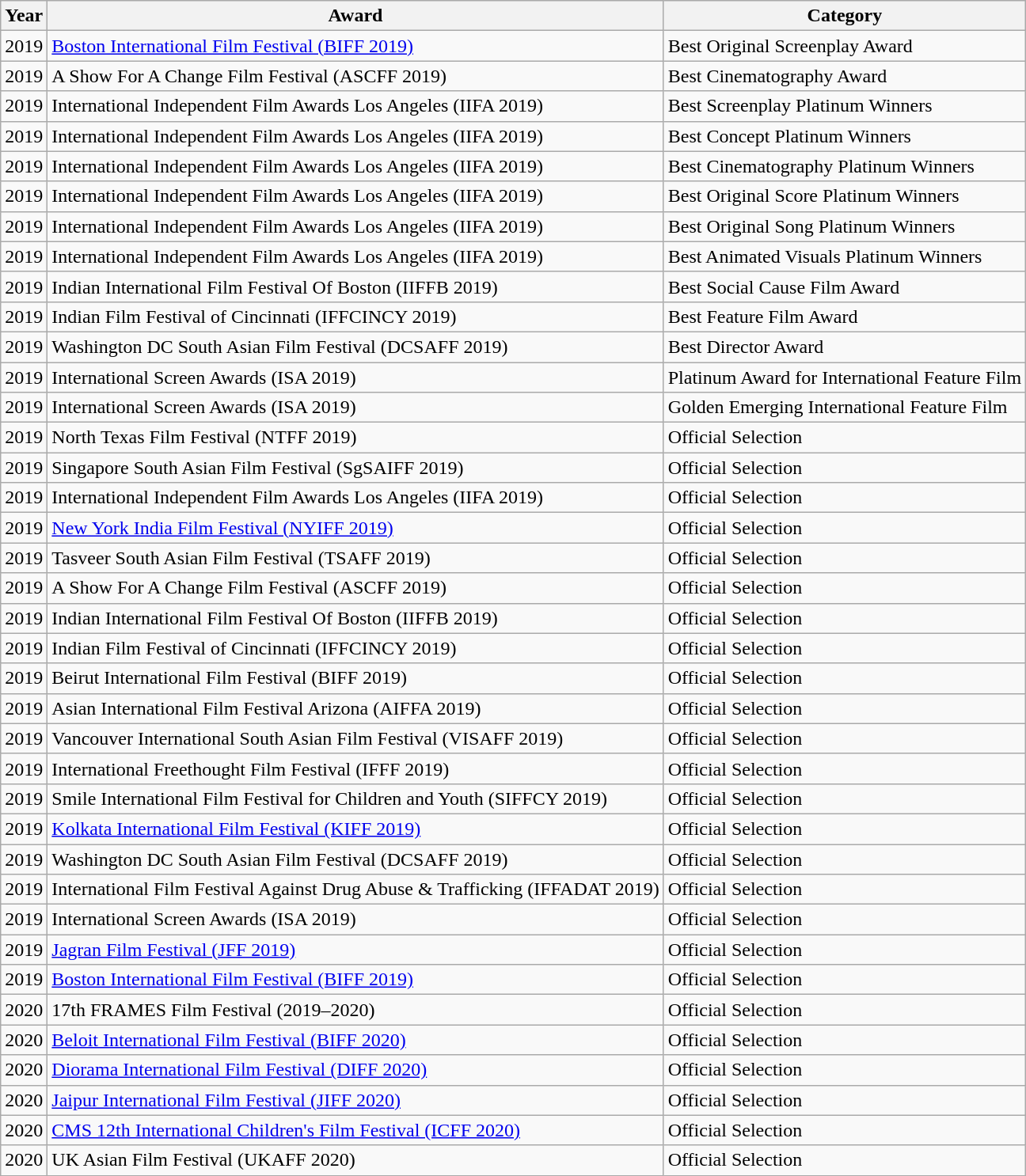<table class="wikitable">
<tr>
<th>Year</th>
<th>Award</th>
<th>Category</th>
</tr>
<tr>
<td>2019</td>
<td><a href='#'>Boston International Film Festival (BIFF 2019)</a></td>
<td>Best Original Screenplay Award</td>
</tr>
<tr>
<td>2019</td>
<td>A Show For A Change Film Festival (ASCFF 2019)</td>
<td>Best Cinematography Award</td>
</tr>
<tr>
<td>2019</td>
<td>International Independent Film Awards Los Angeles (IIFA 2019)</td>
<td>Best Screenplay Platinum Winners</td>
</tr>
<tr>
<td>2019</td>
<td>International Independent Film Awards Los Angeles (IIFA 2019)</td>
<td>Best Concept Platinum Winners</td>
</tr>
<tr>
<td>2019</td>
<td>International Independent Film Awards Los Angeles (IIFA 2019)</td>
<td>Best Cinematography Platinum Winners</td>
</tr>
<tr>
<td>2019</td>
<td>International Independent Film Awards Los Angeles (IIFA 2019)</td>
<td>Best Original Score Platinum Winners</td>
</tr>
<tr>
<td>2019</td>
<td>International Independent Film Awards Los Angeles (IIFA 2019)</td>
<td>Best Original Song Platinum Winners</td>
</tr>
<tr>
<td>2019</td>
<td>International Independent Film Awards Los Angeles (IIFA 2019)</td>
<td>Best Animated Visuals Platinum Winners</td>
</tr>
<tr>
<td>2019</td>
<td>Indian International Film Festival Of Boston (IIFFB 2019)</td>
<td>Best Social Cause Film Award</td>
</tr>
<tr>
<td>2019</td>
<td>Indian Film Festival of Cincinnati (IFFCINCY 2019)</td>
<td>Best Feature Film Award</td>
</tr>
<tr>
<td>2019</td>
<td>Washington DC South Asian Film Festival (DCSAFF 2019)</td>
<td>Best Director Award</td>
</tr>
<tr>
<td>2019</td>
<td>International Screen Awards (ISA 2019)</td>
<td>Platinum Award for International Feature Film</td>
</tr>
<tr>
<td>2019</td>
<td>International Screen Awards (ISA 2019)</td>
<td>Golden Emerging International Feature Film</td>
</tr>
<tr>
<td>2019</td>
<td>North Texas Film Festival (NTFF 2019)</td>
<td>Official Selection</td>
</tr>
<tr>
<td>2019</td>
<td>Singapore South Asian Film Festival (SgSAIFF 2019)</td>
<td>Official Selection</td>
</tr>
<tr>
<td>2019</td>
<td>International Independent Film Awards Los Angeles (IIFA 2019)</td>
<td>Official Selection</td>
</tr>
<tr>
<td>2019</td>
<td><a href='#'>New York India Film Festival (NYIFF 2019)</a></td>
<td>Official Selection</td>
</tr>
<tr>
<td>2019</td>
<td>Tasveer South Asian Film Festival (TSAFF 2019)</td>
<td>Official Selection</td>
</tr>
<tr>
<td>2019</td>
<td>A Show For A Change Film Festival (ASCFF 2019)</td>
<td>Official Selection</td>
</tr>
<tr>
<td>2019</td>
<td>Indian International Film Festival Of Boston (IIFFB 2019)</td>
<td>Official Selection</td>
</tr>
<tr>
<td>2019</td>
<td>Indian Film Festival of Cincinnati (IFFCINCY 2019)</td>
<td>Official Selection</td>
</tr>
<tr>
<td>2019</td>
<td>Beirut International Film Festival (BIFF 2019)</td>
<td>Official Selection</td>
</tr>
<tr>
<td>2019</td>
<td>Asian International Film Festival Arizona (AIFFA 2019)</td>
<td>Official Selection</td>
</tr>
<tr>
<td>2019</td>
<td>Vancouver International South Asian Film Festival (VISAFF 2019)</td>
<td>Official Selection</td>
</tr>
<tr>
<td>2019</td>
<td>International Freethought Film Festival (IFFF 2019)</td>
<td>Official Selection</td>
</tr>
<tr>
<td>2019</td>
<td>Smile International Film Festival for Children and Youth (SIFFCY 2019)</td>
<td>Official Selection</td>
</tr>
<tr>
<td>2019</td>
<td><a href='#'>Kolkata International Film Festival (KIFF 2019)</a></td>
<td>Official Selection</td>
</tr>
<tr>
<td>2019</td>
<td>Washington DC South Asian Film Festival (DCSAFF 2019)</td>
<td>Official Selection</td>
</tr>
<tr>
<td>2019</td>
<td>International Film Festival Against Drug Abuse & Trafficking (IFFADAT 2019)</td>
<td>Official Selection</td>
</tr>
<tr>
<td>2019</td>
<td>International Screen Awards (ISA 2019)</td>
<td>Official Selection</td>
</tr>
<tr>
<td>2019</td>
<td><a href='#'>Jagran Film Festival (JFF 2019)</a></td>
<td>Official Selection</td>
</tr>
<tr>
<td>2019</td>
<td><a href='#'>Boston International Film Festival (BIFF 2019)</a></td>
<td>Official Selection</td>
</tr>
<tr>
<td>2020</td>
<td>17th FRAMES Film Festival (2019–2020)</td>
<td>Official Selection</td>
</tr>
<tr>
<td>2020</td>
<td><a href='#'>Beloit International Film Festival (BIFF 2020)</a></td>
<td>Official Selection</td>
</tr>
<tr>
<td>2020</td>
<td><a href='#'>Diorama International Film Festival (DIFF 2020)</a></td>
<td>Official Selection</td>
</tr>
<tr>
<td>2020</td>
<td><a href='#'>Jaipur International Film Festival (JIFF 2020)</a></td>
<td>Official Selection</td>
</tr>
<tr>
<td>2020</td>
<td><a href='#'>CMS 12th International Children's Film Festival (ICFF 2020)</a></td>
<td>Official Selection</td>
</tr>
<tr>
<td>2020</td>
<td>UK Asian Film Festival (UKAFF 2020)</td>
<td>Official Selection</td>
</tr>
</table>
